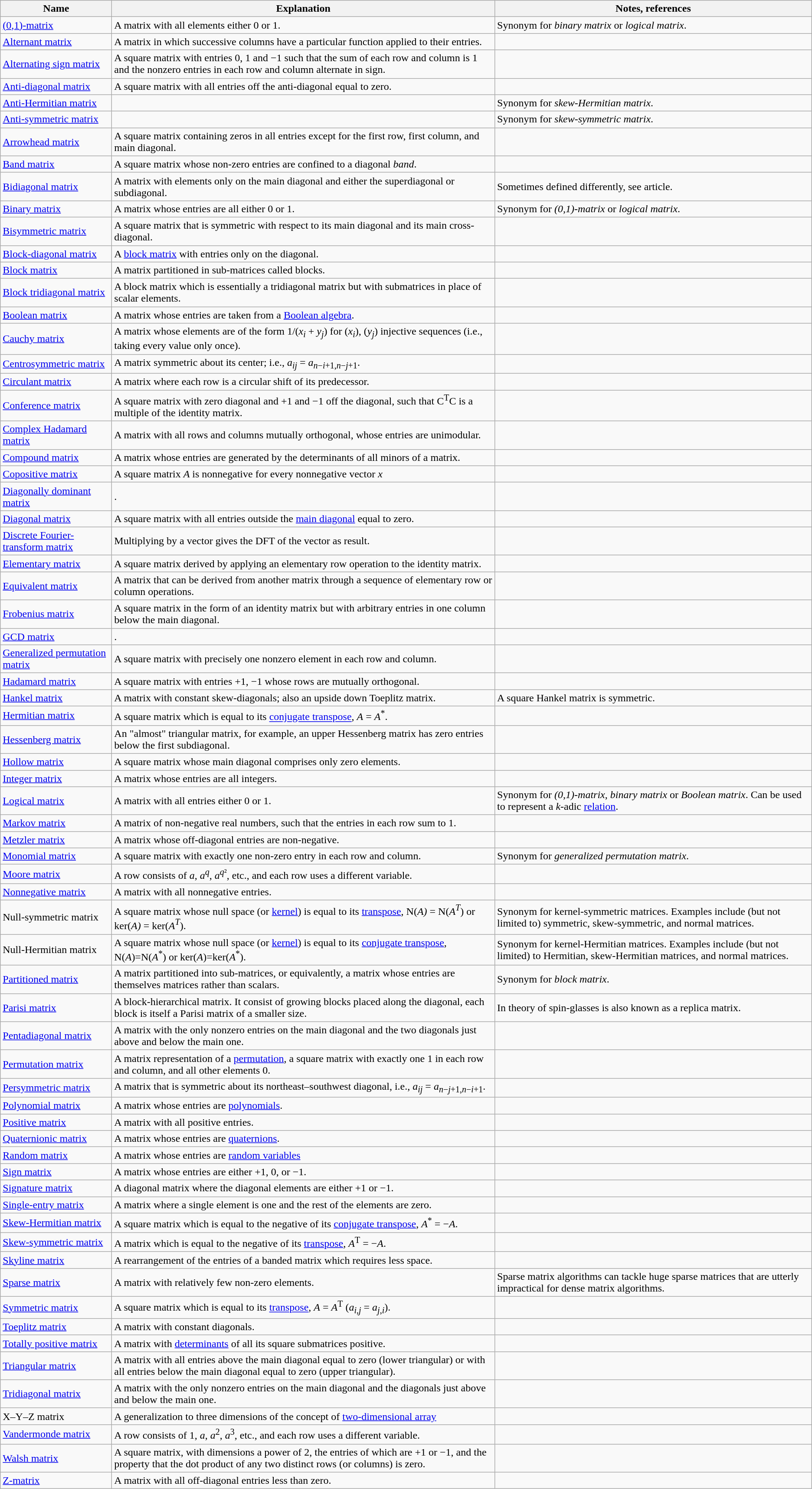<table class="wikitable sortable">
<tr>
<th>Name</th>
<th>Explanation</th>
<th>Notes, references</th>
</tr>
<tr>
<td><a href='#'>(0,1)-matrix</a></td>
<td>A matrix with all elements either 0 or 1.</td>
<td>Synonym for <em>binary matrix</em> or <em>logical matrix</em>.</td>
</tr>
<tr>
<td><a href='#'>Alternant matrix</a></td>
<td>A matrix in which successive columns have a particular function applied to their entries.</td>
<td></td>
</tr>
<tr>
<td><a href='#'>Alternating sign matrix</a></td>
<td>A square matrix with entries 0, 1 and −1 such that the sum of each row and column is 1 and the nonzero entries in each row and column alternate in sign.</td>
<td></td>
</tr>
<tr>
<td><a href='#'>Anti-diagonal matrix</a></td>
<td>A square matrix with all entries off the anti-diagonal equal to zero.</td>
<td></td>
</tr>
<tr>
<td><a href='#'>Anti-Hermitian matrix</a></td>
<td></td>
<td>Synonym for <em>skew-Hermitian matrix</em>.</td>
</tr>
<tr>
<td><a href='#'>Anti-symmetric matrix</a></td>
<td></td>
<td>Synonym for <em>skew-symmetric matrix</em>.</td>
</tr>
<tr>
<td><a href='#'>Arrowhead matrix</a></td>
<td>A square matrix containing zeros in all entries except for the first row, first column, and main diagonal.</td>
<td></td>
</tr>
<tr>
<td><a href='#'>Band matrix</a></td>
<td>A square matrix whose non-zero entries are confined to a diagonal <em>band</em>.</td>
<td></td>
</tr>
<tr>
<td><a href='#'>Bidiagonal matrix</a></td>
<td>A matrix with elements only on the main diagonal and either the superdiagonal or subdiagonal.</td>
<td>Sometimes defined differently, see article.</td>
</tr>
<tr>
<td><a href='#'>Binary matrix</a></td>
<td>A matrix whose entries are all either 0 or 1.</td>
<td>Synonym for <em>(0,1)-matrix</em> or <em>logical matrix</em>.</td>
</tr>
<tr>
<td><a href='#'>Bisymmetric matrix</a></td>
<td>A square matrix that is symmetric with respect to its main diagonal and its main cross-diagonal.</td>
<td></td>
</tr>
<tr>
<td><a href='#'>Block-diagonal matrix</a></td>
<td>A <a href='#'>block matrix</a> with entries only on the diagonal.</td>
<td></td>
</tr>
<tr>
<td><a href='#'>Block matrix</a></td>
<td>A matrix partitioned in sub-matrices called blocks.</td>
<td></td>
</tr>
<tr>
<td><a href='#'>Block tridiagonal matrix</a></td>
<td>A block matrix which is essentially a tridiagonal matrix but with submatrices in place of scalar elements.</td>
<td></td>
</tr>
<tr>
<td><a href='#'>Boolean matrix</a></td>
<td>A matrix whose entries are taken from a <a href='#'>Boolean algebra</a>.</td>
<td></td>
</tr>
<tr>
<td><a href='#'>Cauchy matrix</a></td>
<td>A matrix whose elements are of the form 1/(<em>x<sub>i</sub></em> + <em>y<sub>j</sub></em>) for (<em>x<sub>i</sub></em>), (<em>y<sub>j</sub></em>) injective sequences (i.e., taking every value only once).</td>
<td></td>
</tr>
<tr>
<td><a href='#'>Centrosymmetric matrix</a></td>
<td>A matrix symmetric about its center; i.e., <em>a</em><sub><em>ij</em></sub> = <em>a</em><sub><em>n</em>−<em>i</em>+1,<em>n</em>−<em>j</em>+1</sub>.</td>
<td></td>
</tr>
<tr>
<td><a href='#'>Circulant matrix</a></td>
<td>A matrix where each row is a circular shift of its predecessor.</td>
<td></td>
</tr>
<tr>
<td><a href='#'>Conference matrix</a></td>
<td>A square matrix with zero diagonal and +1 and −1 off the diagonal, such that C<sup>T</sup>C is a multiple of the identity matrix.</td>
<td></td>
</tr>
<tr>
<td><a href='#'>Complex Hadamard matrix</a></td>
<td>A matrix with all rows and columns mutually orthogonal, whose entries are unimodular.</td>
<td></td>
</tr>
<tr>
<td><a href='#'>Compound matrix</a></td>
<td>A matrix whose entries are generated by the determinants of all minors of a matrix.</td>
<td></td>
</tr>
<tr>
<td><a href='#'>Copositive matrix</a></td>
<td>A square matrix <em>A</em> is nonnegative for every nonnegative vector <em>x</em></td>
<td></td>
</tr>
<tr>
<td><a href='#'>Diagonally dominant matrix</a></td>
<td>.</td>
<td></td>
</tr>
<tr>
<td><a href='#'>Diagonal matrix</a></td>
<td>A square matrix with all entries outside the <a href='#'>main diagonal</a> equal to zero.</td>
<td></td>
</tr>
<tr>
<td><a href='#'>Discrete Fourier-transform matrix</a></td>
<td>Multiplying by a vector gives the DFT of the vector as result.</td>
<td></td>
</tr>
<tr>
<td><a href='#'>Elementary matrix</a></td>
<td>A square matrix derived by applying an elementary row operation to the identity matrix.</td>
<td></td>
</tr>
<tr>
<td><a href='#'>Equivalent matrix</a></td>
<td>A matrix that can be derived from another matrix through a sequence of elementary row or column operations.</td>
<td></td>
</tr>
<tr>
<td><a href='#'>Frobenius matrix</a></td>
<td>A square matrix in the form of an identity matrix but with arbitrary entries in one column below the main diagonal.</td>
<td></td>
</tr>
<tr>
<td><a href='#'>GCD matrix</a></td>
<td>.</td>
<td></td>
</tr>
<tr>
<td><a href='#'>Generalized permutation matrix</a></td>
<td>A square matrix with precisely one nonzero element in each row and column.</td>
<td></td>
</tr>
<tr>
<td><a href='#'>Hadamard matrix</a></td>
<td>A square matrix with entries +1, −1 whose rows are mutually orthogonal.</td>
<td></td>
</tr>
<tr>
<td><a href='#'>Hankel matrix</a></td>
<td>A matrix with constant skew-diagonals; also an upside down Toeplitz matrix.</td>
<td>A square Hankel matrix is symmetric.</td>
</tr>
<tr>
<td><a href='#'>Hermitian matrix</a></td>
<td>A square matrix which is equal to its <a href='#'>conjugate transpose</a>, <em>A</em> = <em>A</em><sup>*</sup>.</td>
<td></td>
</tr>
<tr>
<td><a href='#'>Hessenberg matrix</a></td>
<td>An "almost" triangular matrix, for example, an upper Hessenberg matrix has zero entries below the first subdiagonal.</td>
<td></td>
</tr>
<tr>
<td><a href='#'>Hollow matrix</a></td>
<td>A square matrix whose main diagonal comprises only zero elements.</td>
<td></td>
</tr>
<tr>
<td><a href='#'>Integer matrix</a></td>
<td>A matrix whose entries are all integers.</td>
<td></td>
</tr>
<tr>
<td><a href='#'>Logical matrix</a></td>
<td>A matrix with all entries either 0 or 1.</td>
<td>Synonym for <em>(0,1)-matrix</em>, <em>binary matrix</em> or <em>Boolean matrix</em>. Can be used to represent a <em>k</em>-adic <a href='#'>relation</a>.</td>
</tr>
<tr>
<td><a href='#'>Markov matrix</a></td>
<td>A matrix of non-negative real numbers, such that the entries in each row sum to 1.</td>
<td></td>
</tr>
<tr>
<td><a href='#'>Metzler matrix</a></td>
<td>A matrix whose off-diagonal entries are non-negative.</td>
<td></td>
</tr>
<tr>
<td><a href='#'>Monomial matrix</a></td>
<td>A square matrix with exactly one non-zero entry in each row and column.</td>
<td>Synonym for <em>generalized permutation matrix</em>.</td>
</tr>
<tr>
<td><a href='#'>Moore matrix</a></td>
<td>A row consists of <em>a</em>, <em>a</em><sup><em>q</em></sup>, <em>a</em><sup><em>q</em>²</sup>, etc., and each row uses a different variable.</td>
<td></td>
</tr>
<tr>
<td><a href='#'>Nonnegative matrix</a></td>
<td>A matrix with all nonnegative entries.</td>
<td></td>
</tr>
<tr>
<td>Null-symmetric matrix</td>
<td>A square matrix whose null space (or <a href='#'>kernel</a>) is equal to its <a href='#'>transpose</a>, N(<em>A)</em> = N(<em>A<sup>T</sup></em>) or ker(<em>A)</em> = ker(<em>A<sup>T</sup></em>).</td>
<td>Synonym for kernel-symmetric matrices.  Examples include (but not limited to) symmetric, skew-symmetric, and normal matrices.</td>
</tr>
<tr>
<td>Null-Hermitian matrix</td>
<td>A square matrix whose null space (or <a href='#'>kernel</a>) is equal to its <a href='#'>conjugate transpose</a>, N(<em>A</em>)=N(<em>A</em><sup>*</sup>) or ker(<em>A</em>)=ker(<em>A</em><sup>*</sup>).</td>
<td>Synonym for kernel-Hermitian matrices.  Examples include (but not limited) to Hermitian, skew-Hermitian matrices, and normal matrices.</td>
</tr>
<tr>
<td><a href='#'>Partitioned matrix</a></td>
<td>A matrix partitioned into sub-matrices, or equivalently, a matrix whose entries are themselves matrices rather than scalars.</td>
<td>Synonym for <em>block matrix</em>.</td>
</tr>
<tr>
<td><a href='#'>Parisi matrix</a></td>
<td>A block-hierarchical matrix. It consist of growing blocks placed along the diagonal, each block is itself a Parisi matrix of a smaller size.</td>
<td>In theory of spin-glasses is also known as a replica matrix.</td>
</tr>
<tr>
<td><a href='#'>Pentadiagonal matrix</a></td>
<td>A matrix with the only nonzero entries on the main diagonal and the two diagonals just above and below the main one.</td>
<td></td>
</tr>
<tr>
<td><a href='#'>Permutation matrix</a></td>
<td>A matrix representation of a <a href='#'>permutation</a>, a square matrix with exactly one 1 in each row and column, and all other elements 0.</td>
<td></td>
</tr>
<tr>
<td><a href='#'>Persymmetric matrix</a></td>
<td>A matrix that is symmetric about its northeast–southwest diagonal, i.e., <em>a</em><sub><em>ij</em></sub> = <em>a</em><sub><em>n</em>−<em>j</em>+1,<em>n</em>−<em>i</em>+1</sub>.</td>
<td></td>
</tr>
<tr>
<td><a href='#'>Polynomial matrix</a></td>
<td>A matrix whose entries are <a href='#'>polynomials</a>.</td>
<td></td>
</tr>
<tr>
<td><a href='#'>Positive matrix</a></td>
<td>A matrix with all positive entries.</td>
<td></td>
</tr>
<tr>
<td><a href='#'>Quaternionic matrix</a></td>
<td>A matrix whose entries are <a href='#'>quaternions</a>.</td>
<td></td>
</tr>
<tr>
<td><a href='#'>Random matrix</a></td>
<td>A matrix whose entries are <a href='#'>random variables</a></td>
<td></td>
</tr>
<tr>
<td><a href='#'>Sign matrix</a></td>
<td>A matrix whose entries are either +1, 0, or −1.</td>
<td></td>
</tr>
<tr>
<td><a href='#'>Signature matrix</a></td>
<td>A diagonal matrix where the diagonal elements are either +1 or −1.</td>
<td></td>
</tr>
<tr>
<td><a href='#'>Single-entry matrix</a></td>
<td>A matrix where a single element is one and the rest of the elements are zero.</td>
<td></td>
</tr>
<tr>
<td><a href='#'>Skew-Hermitian matrix</a></td>
<td>A square matrix which is equal to the negative of its <a href='#'>conjugate transpose</a>, <em>A</em><sup>*</sup> = −<em>A</em>.</td>
<td></td>
</tr>
<tr>
<td><a href='#'>Skew-symmetric matrix</a></td>
<td>A matrix which is equal to the negative of its <a href='#'>transpose</a>, <em>A</em><sup>T</sup> = −<em>A</em>.</td>
<td></td>
</tr>
<tr>
<td><a href='#'>Skyline matrix</a></td>
<td>A rearrangement of the entries of a banded matrix which requires less space.</td>
<td></td>
</tr>
<tr>
<td><a href='#'>Sparse matrix</a></td>
<td>A matrix with relatively few non-zero elements.</td>
<td>Sparse matrix algorithms can tackle huge sparse matrices that are utterly impractical for dense matrix algorithms.</td>
</tr>
<tr>
<td><a href='#'>Symmetric matrix</a></td>
<td>A square matrix which is equal to its <a href='#'>transpose</a>, <em>A</em> = <em>A</em><sup>T</sup> (<em>a</em><sub><em>i</em>,<em>j</em></sub> = <em>a</em><sub><em>j</em>,<em>i</em></sub>).</td>
<td></td>
</tr>
<tr>
<td><a href='#'>Toeplitz matrix</a></td>
<td>A matrix with constant diagonals.</td>
<td></td>
</tr>
<tr>
<td><a href='#'>Totally positive matrix</a></td>
<td>A matrix with <a href='#'>determinants</a> of all its square submatrices positive.</td>
<td></td>
</tr>
<tr>
<td><a href='#'>Triangular matrix</a></td>
<td>A matrix with all entries above the main diagonal equal to zero (lower triangular) or with all entries below the main diagonal equal to zero (upper triangular).</td>
<td></td>
</tr>
<tr>
<td><a href='#'>Tridiagonal matrix</a></td>
<td>A matrix with the only nonzero entries on the main diagonal and the diagonals just above and below the main one.</td>
<td></td>
</tr>
<tr>
<td>X–Y–Z matrix</td>
<td>A generalization to three dimensions of the concept of <a href='#'>two-dimensional array</a></td>
</tr>
<tr>
<td><a href='#'>Vandermonde matrix</a></td>
<td>A row consists of 1, <em>a</em>, <em>a</em><sup>2</sup>, <em>a</em><sup>3</sup>, etc., and each row uses a different variable.</td>
<td></td>
</tr>
<tr>
<td><a href='#'>Walsh matrix</a></td>
<td>A square matrix, with dimensions a power of 2, the entries of which are +1 or −1, and the property that the dot product of any two distinct rows (or columns) is zero.</td>
<td></td>
</tr>
<tr>
<td><a href='#'>Z-matrix</a></td>
<td>A matrix with all off-diagonal entries less than zero.</td>
</tr>
</table>
